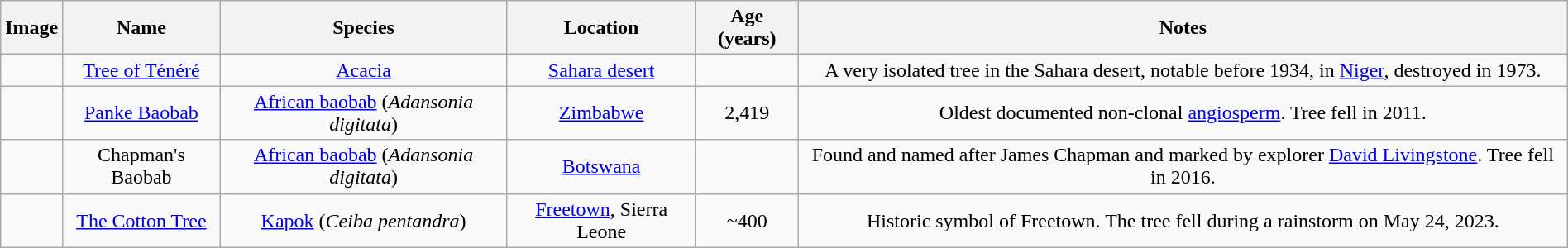<table class="wikitable" style="text-align:center; width:100%;">
<tr>
<th>Image</th>
<th>Name</th>
<th>Species</th>
<th>Location</th>
<th>Age (years)</th>
<th>Notes</th>
</tr>
<tr>
<td></td>
<td><a href='#'>Tree of Ténéré</a></td>
<td><a href='#'>Acacia</a></td>
<td><a href='#'>Sahara desert</a><br><small></small></td>
<td></td>
<td>A very isolated tree in the Sahara desert, notable before 1934, in <a href='#'>Niger</a>, destroyed in 1973.</td>
</tr>
<tr>
<td></td>
<td><a href='#'>Panke Baobab</a></td>
<td><a href='#'>African baobab</a> (<em>Adansonia digitata</em>)</td>
<td><a href='#'>Zimbabwe</a></td>
<td>2,419</td>
<td>Oldest documented non-clonal <a href='#'>angiosperm</a>. Tree fell in 2011.</td>
</tr>
<tr>
<td></td>
<td>Chapman's Baobab</td>
<td><a href='#'>African baobab</a> (<em>Adansonia digitata</em>)</td>
<td><a href='#'>Botswana</a></td>
<td></td>
<td>Found and named after James Chapman and marked by explorer <a href='#'>David Livingstone</a>. Tree fell in 2016.</td>
</tr>
<tr>
<td></td>
<td><a href='#'>The Cotton Tree</a></td>
<td><a href='#'>Kapok</a> (<em>Ceiba pentandra</em>)</td>
<td><a href='#'>Freetown</a>, Sierra Leone <br><small></small></td>
<td>~400</td>
<td>Historic symbol of Freetown. The tree fell during a rainstorm on May 24, 2023.</td>
</tr>
</table>
